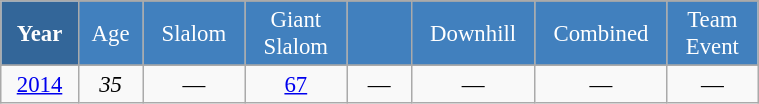<table class="wikitable" style="font-size:95%; text-align:center; border:grey solid 1px; border-collapse:collapse;" width="40%">
<tr style="background-color:#369; color:white;">
<td rowspan="2" colspan="1" width="4%"><strong>Year</strong></td>
</tr>
<tr style="background-color:#4180be; color:white;">
<td width="3%">Age</td>
<td width="5%">Slalom</td>
<td width="5%">Giant<br>Slalom</td>
<td width="5%"></td>
<td width="5%">Downhill</td>
<td width="5%">Combined</td>
<td width="5%">Team Event</td>
</tr>
<tr style="background-color:#8CB2D8; color:white;">
</tr>
<tr>
<td><a href='#'>2014</a></td>
<td><em>35</em></td>
<td>—</td>
<td><a href='#'>67</a></td>
<td>—</td>
<td>—</td>
<td>—</td>
<td>—</td>
</tr>
</table>
